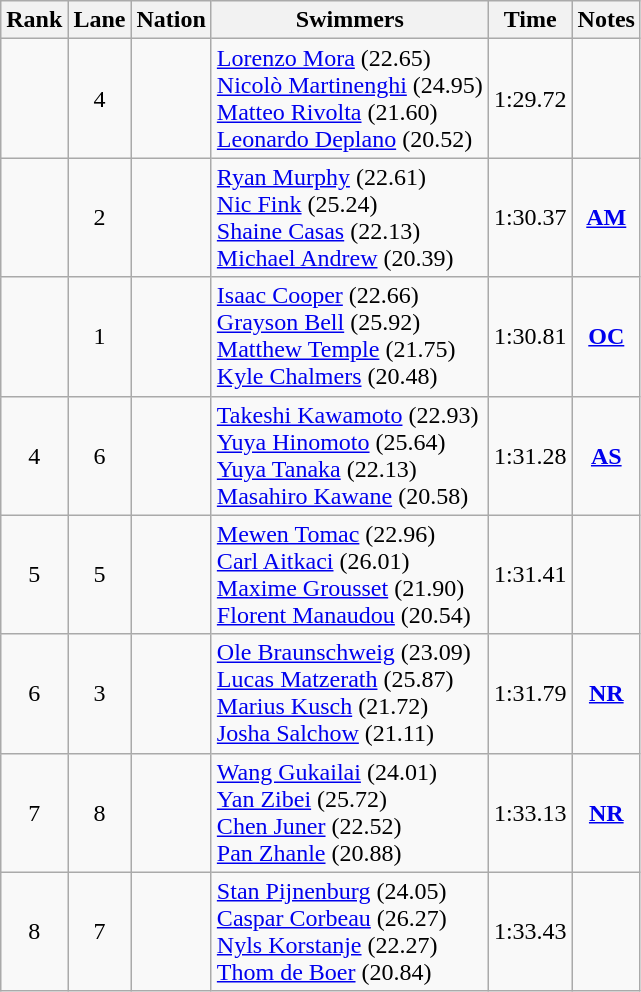<table class="wikitable sortable" style="text-align:center">
<tr>
<th>Rank</th>
<th>Lane</th>
<th>Nation</th>
<th>Swimmers</th>
<th>Time</th>
<th>Notes</th>
</tr>
<tr>
<td></td>
<td>4</td>
<td align=left></td>
<td align=left><a href='#'>Lorenzo Mora</a> (22.65)<br><a href='#'>Nicolò Martinenghi</a> (24.95)<br><a href='#'>Matteo Rivolta</a> (21.60)<br><a href='#'>Leonardo Deplano</a> (20.52)</td>
<td>1:29.72</td>
<td></td>
</tr>
<tr>
<td></td>
<td>2</td>
<td align=left></td>
<td align=left><a href='#'>Ryan Murphy</a> (22.61)<br><a href='#'>Nic Fink</a> (25.24)<br><a href='#'>Shaine Casas</a> (22.13)<br><a href='#'>Michael Andrew</a> (20.39)</td>
<td>1:30.37</td>
<td><strong><a href='#'>AM</a></strong></td>
</tr>
<tr>
<td></td>
<td>1</td>
<td align=left></td>
<td align=left><a href='#'>Isaac Cooper</a> (22.66)<br><a href='#'>Grayson Bell</a> (25.92)<br><a href='#'>Matthew Temple</a> (21.75)<br><a href='#'>Kyle Chalmers</a> (20.48)</td>
<td>1:30.81</td>
<td><strong><a href='#'>OC</a></strong></td>
</tr>
<tr>
<td>4</td>
<td>6</td>
<td align=left></td>
<td align=left><a href='#'>Takeshi Kawamoto</a> (22.93)<br><a href='#'>Yuya Hinomoto</a> (25.64)<br><a href='#'>Yuya Tanaka</a> (22.13)<br><a href='#'>Masahiro Kawane</a> (20.58)</td>
<td>1:31.28</td>
<td><strong><a href='#'>AS</a></strong></td>
</tr>
<tr>
<td>5</td>
<td>5</td>
<td align=left></td>
<td align=left><a href='#'>Mewen Tomac</a> (22.96)<br><a href='#'>Carl Aitkaci</a> (26.01)<br><a href='#'>Maxime Grousset</a> (21.90)<br><a href='#'>Florent Manaudou</a> (20.54)</td>
<td>1:31.41</td>
<td></td>
</tr>
<tr>
<td>6</td>
<td>3</td>
<td align=left></td>
<td align=left><a href='#'>Ole Braunschweig</a> (23.09)<br><a href='#'>Lucas Matzerath</a> (25.87)<br><a href='#'>Marius Kusch</a> (21.72)<br><a href='#'>Josha Salchow</a> (21.11)</td>
<td>1:31.79</td>
<td><strong><a href='#'>NR</a></strong></td>
</tr>
<tr>
<td>7</td>
<td>8</td>
<td align=left></td>
<td align=left><a href='#'>Wang Gukailai</a> (24.01)<br><a href='#'>Yan Zibei</a> (25.72)<br><a href='#'>Chen Juner</a> (22.52)<br><a href='#'>Pan Zhanle</a> (20.88)</td>
<td>1:33.13</td>
<td><strong><a href='#'>NR</a></strong></td>
</tr>
<tr>
<td>8</td>
<td>7</td>
<td align=left></td>
<td align=left><a href='#'>Stan Pijnenburg</a> (24.05)<br><a href='#'>Caspar Corbeau</a> (26.27)<br><a href='#'>Nyls Korstanje</a> (22.27)<br><a href='#'>Thom de Boer</a> (20.84)</td>
<td>1:33.43</td>
<td></td>
</tr>
</table>
